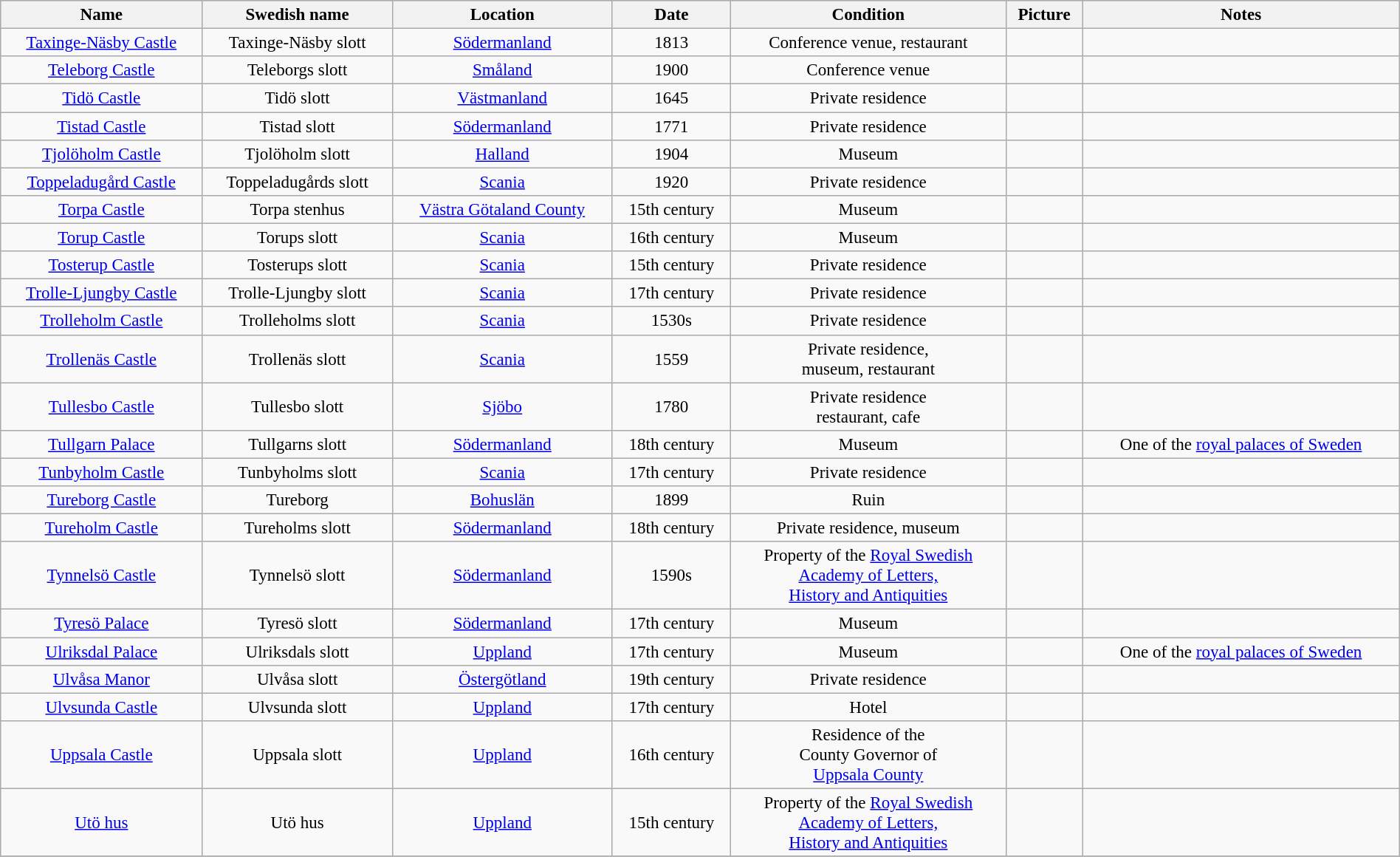<table class="wikitable sortable" style="font-size: 96%; width:100%; text-align: center">
<tr bgcolor="#ccccff">
<th>Name</th>
<th>Swedish name</th>
<th>Location</th>
<th>Date</th>
<th>Condition</th>
<th>Picture</th>
<th>Notes</th>
</tr>
<tr ---->
<td><a href='#'>Taxinge-Näsby Castle</a></td>
<td>Taxinge-Näsby slott</td>
<td><a href='#'>Södermanland</a></td>
<td>1813</td>
<td>Conference venue, restaurant</td>
<td></td>
<td></td>
</tr>
<tr ---->
<td><a href='#'>Teleborg Castle</a></td>
<td>Teleborgs slott</td>
<td><a href='#'>Småland</a></td>
<td>1900</td>
<td>Conference venue</td>
<td></td>
<td></td>
</tr>
<tr ---->
<td><a href='#'>Tidö Castle</a></td>
<td>Tidö slott</td>
<td><a href='#'>Västmanland</a></td>
<td>1645</td>
<td>Private residence</td>
<td></td>
<td></td>
</tr>
<tr ---->
<td><a href='#'>Tistad Castle</a></td>
<td>Tistad slott</td>
<td><a href='#'>Södermanland</a></td>
<td>1771</td>
<td>Private residence</td>
<td></td>
<td></td>
</tr>
<tr ---->
<td><a href='#'>Tjolöholm Castle</a></td>
<td>Tjolöholm slott</td>
<td><a href='#'>Halland</a></td>
<td>1904</td>
<td>Museum</td>
<td></td>
<td></td>
</tr>
<tr ---->
<td><a href='#'>Toppeladugård Castle</a></td>
<td>Toppeladugårds slott</td>
<td><a href='#'>Scania</a></td>
<td>1920</td>
<td>Private residence</td>
<td></td>
<td></td>
</tr>
<tr ---->
<td><a href='#'>Torpa Castle</a></td>
<td>Torpa stenhus</td>
<td><a href='#'>Västra Götaland County</a></td>
<td>15th century</td>
<td>Museum</td>
<td></td>
<td></td>
</tr>
<tr ---->
<td><a href='#'>Torup Castle</a></td>
<td>Torups slott</td>
<td><a href='#'>Scania</a></td>
<td>16th century</td>
<td>Museum</td>
<td></td>
<td></td>
</tr>
<tr ---->
<td><a href='#'>Tosterup Castle</a></td>
<td>Tosterups slott</td>
<td><a href='#'>Scania</a></td>
<td>15th century</td>
<td>Private residence</td>
<td></td>
<td></td>
</tr>
<tr ---->
<td><a href='#'>Trolle-Ljungby Castle</a></td>
<td>Trolle-Ljungby slott</td>
<td><a href='#'>Scania</a></td>
<td>17th century</td>
<td>Private residence</td>
<td></td>
<td></td>
</tr>
<tr ---->
<td><a href='#'>Trolleholm Castle</a></td>
<td>Trolleholms slott</td>
<td><a href='#'>Scania</a></td>
<td>1530s</td>
<td>Private residence</td>
<td></td>
<td></td>
</tr>
<tr ---->
<td><a href='#'>Trollenäs Castle</a></td>
<td>Trollenäs slott</td>
<td><a href='#'>Scania</a></td>
<td>1559</td>
<td>Private residence, <br>museum, restaurant</td>
<td></td>
<td></td>
</tr>
<tr ---->
<td><a href='#'>Tullesbo Castle</a></td>
<td>Tullesbo slott</td>
<td><a href='#'>Sjöbo</a></td>
<td>1780</td>
<td>Private residence <br> restaurant, cafe</td>
<td></td>
<td></td>
</tr>
<tr ---->
<td><a href='#'>Tullgarn Palace</a></td>
<td>Tullgarns slott</td>
<td><a href='#'>Södermanland</a></td>
<td>18th century</td>
<td>Museum</td>
<td></td>
<td>One of the <a href='#'>royal palaces of Sweden</a></td>
</tr>
<tr ---->
<td><a href='#'>Tunbyholm Castle</a></td>
<td>Tunbyholms slott</td>
<td><a href='#'>Scania</a></td>
<td>17th century</td>
<td>Private residence</td>
<td></td>
<td></td>
</tr>
<tr ---->
<td><a href='#'>Tureborg Castle</a></td>
<td>Tureborg</td>
<td><a href='#'>Bohuslän</a></td>
<td>1899</td>
<td>Ruin</td>
<td></td>
<td></td>
</tr>
<tr ---->
<td><a href='#'>Tureholm Castle</a></td>
<td>Tureholms slott</td>
<td><a href='#'>Södermanland</a></td>
<td>18th century</td>
<td>Private residence, museum</td>
<td></td>
<td></td>
</tr>
<tr ---->
<td><a href='#'>Tynnelsö Castle</a></td>
<td>Tynnelsö slott</td>
<td><a href='#'>Södermanland</a></td>
<td>1590s</td>
<td>Property of the <a href='#'>Royal Swedish <br>Academy of Letters, <br>History and Antiquities</a></td>
<td></td>
<td></td>
</tr>
<tr ---->
<td><a href='#'>Tyresö Palace</a></td>
<td>Tyresö slott</td>
<td><a href='#'>Södermanland</a></td>
<td>17th century</td>
<td>Museum</td>
<td></td>
<td></td>
</tr>
<tr ---->
<td><a href='#'>Ulriksdal Palace</a></td>
<td>Ulriksdals slott</td>
<td><a href='#'>Uppland</a></td>
<td>17th century</td>
<td>Museum</td>
<td></td>
<td>One of the <a href='#'>royal palaces of Sweden</a></td>
</tr>
<tr ---->
<td><a href='#'>Ulvåsa Manor</a></td>
<td>Ulvåsa slott</td>
<td><a href='#'>Östergötland</a></td>
<td>19th century</td>
<td>Private residence</td>
<td></td>
<td></td>
</tr>
<tr ---->
<td><a href='#'>Ulvsunda Castle</a></td>
<td>Ulvsunda slott</td>
<td><a href='#'>Uppland</a></td>
<td>17th century</td>
<td>Hotel</td>
<td></td>
<td></td>
</tr>
<tr ---->
<td><a href='#'>Uppsala Castle</a></td>
<td>Uppsala slott</td>
<td><a href='#'>Uppland</a></td>
<td>16th century</td>
<td>Residence of the <br>County Governor of <br><a href='#'>Uppsala County</a></td>
<td></td>
<td></td>
</tr>
<tr ---->
<td><a href='#'>Utö hus</a></td>
<td>Utö hus</td>
<td><a href='#'>Uppland</a></td>
<td>15th century</td>
<td>Property of the <a href='#'>Royal Swedish <br>Academy of Letters, <br>History and Antiquities</a></td>
<td></td>
<td></td>
</tr>
<tr ---->
</tr>
</table>
